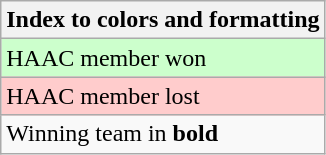<table class="wikitable">
<tr>
<th>Index to colors and formatting</th>
</tr>
<tr bgcolor=#ccffcc>
<td>HAAC member won</td>
</tr>
<tr bgcolor=#ffcccc>
<td>HAAC member lost</td>
</tr>
<tr>
<td>Winning team in <strong>bold</strong></td>
</tr>
</table>
